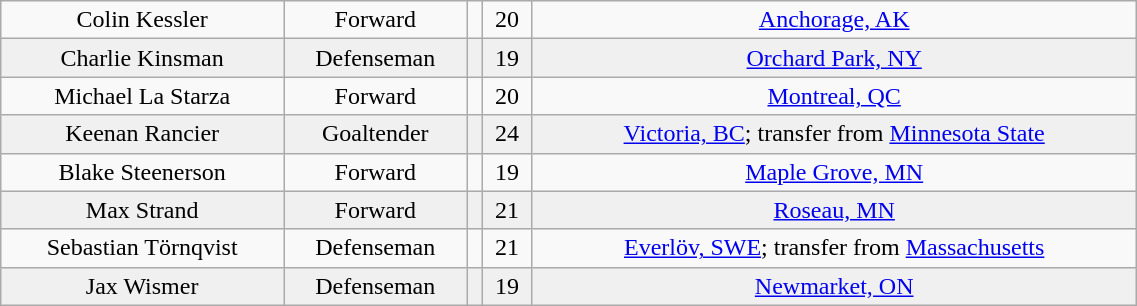<table class="wikitable" width="60%">
<tr align="center" bgcolor="">
<td>Colin Kessler</td>
<td>Forward</td>
<td></td>
<td>20</td>
<td><a href='#'>Anchorage, AK</a></td>
</tr>
<tr align="center" bgcolor="f0f0f0">
<td>Charlie Kinsman</td>
<td>Defenseman</td>
<td></td>
<td>19</td>
<td><a href='#'>Orchard Park, NY</a></td>
</tr>
<tr align="center" bgcolor="">
<td>Michael La Starza</td>
<td>Forward</td>
<td></td>
<td>20</td>
<td><a href='#'>Montreal, QC</a></td>
</tr>
<tr align="center" bgcolor="f0f0f0">
<td>Keenan Rancier</td>
<td>Goaltender</td>
<td></td>
<td>24</td>
<td><a href='#'>Victoria, BC</a>; transfer from <a href='#'>Minnesota State</a></td>
</tr>
<tr align="center" bgcolor="">
<td>Blake Steenerson</td>
<td>Forward</td>
<td></td>
<td>19</td>
<td><a href='#'>Maple Grove, MN</a></td>
</tr>
<tr align="center" bgcolor="f0f0f0">
<td>Max Strand</td>
<td>Forward</td>
<td></td>
<td>21</td>
<td><a href='#'>Roseau, MN</a></td>
</tr>
<tr align="center" bgcolor="">
<td>Sebastian Törnqvist</td>
<td>Defenseman</td>
<td></td>
<td>21</td>
<td><a href='#'>Everlöv, SWE</a>; transfer from <a href='#'>Massachusetts</a></td>
</tr>
<tr align="center" bgcolor="f0f0f0">
<td>Jax Wismer</td>
<td>Defenseman</td>
<td></td>
<td>19</td>
<td><a href='#'>Newmarket, ON</a></td>
</tr>
</table>
